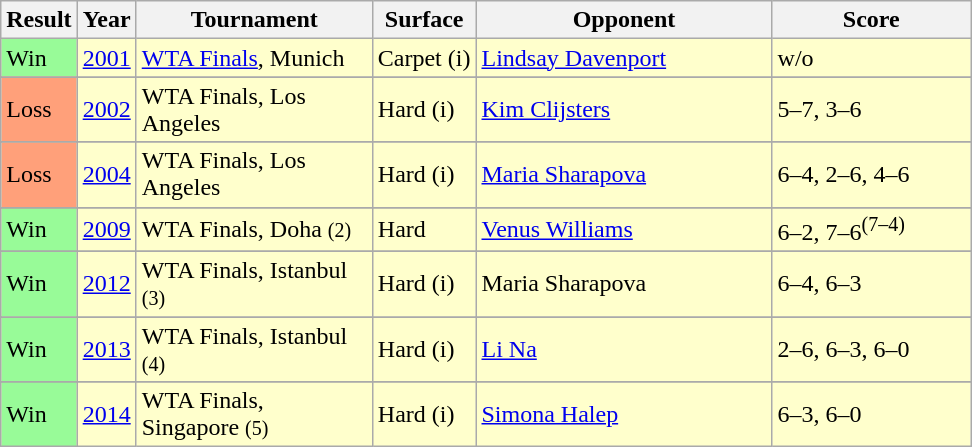<table class="sortable wikitable">
<tr>
<th>Result</th>
<th>Year</th>
<th width=150>Tournament</th>
<th>Surface</th>
<th width=190>Opponent</th>
<th class="unsortable" width=125>Score</th>
</tr>
<tr bgcolor=ffffcc>
<td bgcolor=98FB98>Win</td>
<td><a href='#'>2001</a></td>
<td><a href='#'>WTA Finals</a>, Munich</td>
<td>Carpet (i)</td>
<td> <a href='#'>Lindsay Davenport</a></td>
<td>w/o</td>
</tr>
<tr>
</tr>
<tr bgcolor=ffffcc>
<td bgcolor=FFA07A>Loss</td>
<td><a href='#'>2002</a></td>
<td>WTA Finals, Los Angeles</td>
<td>Hard (i)</td>
<td> <a href='#'>Kim Clijsters</a></td>
<td>5–7, 3–6</td>
</tr>
<tr>
</tr>
<tr bgcolor=ffffcc>
<td bgcolor=FFA07A>Loss</td>
<td><a href='#'>2004</a></td>
<td>WTA Finals, Los Angeles</td>
<td>Hard (i)</td>
<td> <a href='#'>Maria Sharapova</a></td>
<td>6–4, 2–6, 4–6</td>
</tr>
<tr>
</tr>
<tr bgcolor=ffffcc>
<td bgcolor=98FB98>Win</td>
<td><a href='#'>2009</a></td>
<td>WTA Finals, Doha <small>(2)</small></td>
<td>Hard</td>
<td> <a href='#'>Venus Williams</a></td>
<td>6–2, 7–6<sup>(7–4)</sup></td>
</tr>
<tr>
</tr>
<tr bgcolor=ffffcc>
<td bgcolor=98FB98>Win</td>
<td><a href='#'>2012</a></td>
<td>WTA Finals, Istanbul <small>(3)</small></td>
<td>Hard (i)</td>
<td> Maria Sharapova</td>
<td>6–4, 6–3</td>
</tr>
<tr>
</tr>
<tr bgcolor=ffffcc>
<td bgcolor=98FB98>Win</td>
<td><a href='#'>2013</a></td>
<td>WTA Finals, Istanbul <small>(4)</small></td>
<td>Hard (i)</td>
<td> <a href='#'>Li Na</a></td>
<td>2–6, 6–3, 6–0</td>
</tr>
<tr>
</tr>
<tr bgcolor=#ffffcc>
<td bgcolor=98FB98>Win</td>
<td><a href='#'>2014</a></td>
<td>WTA Finals, Singapore <small>(5)</small></td>
<td>Hard (i)</td>
<td> <a href='#'>Simona Halep</a></td>
<td>6–3, 6–0</td>
</tr>
</table>
